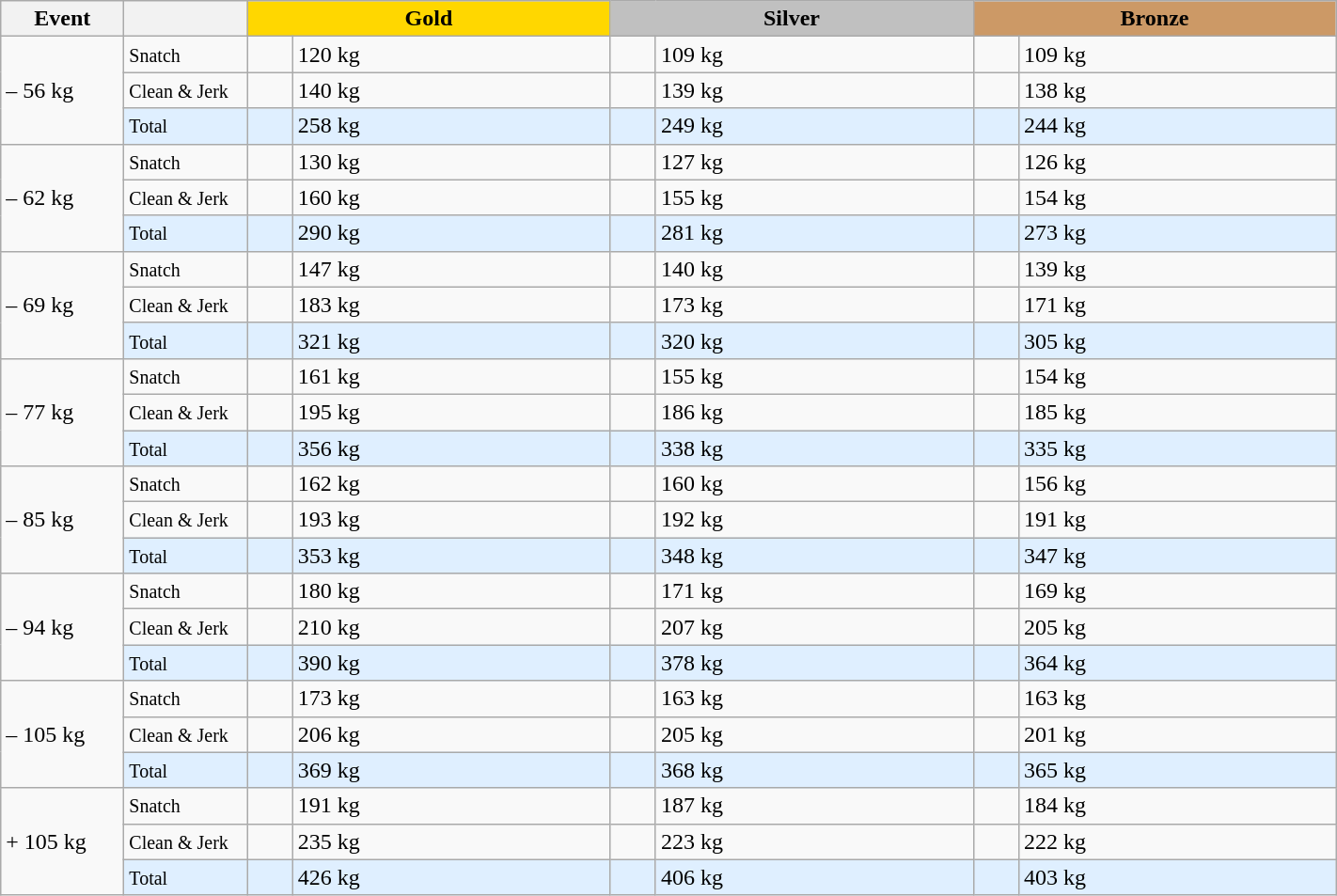<table class="wikitable">
<tr>
<th width=80>Event</th>
<th width=80></th>
<td bgcolor=gold align="center" colspan=2 width=250><strong>Gold</strong></td>
<td bgcolor=silver align="center" colspan=2 width=250><strong>Silver</strong></td>
<td bgcolor=#cc9966 colspan=2 align="center" width=250><strong>Bronze</strong></td>
</tr>
<tr>
<td rowspan=3>– 56 kg</td>
<td><small>Snatch</small></td>
<td></td>
<td>120 kg</td>
<td></td>
<td>109 kg</td>
<td></td>
<td>109 kg</td>
</tr>
<tr>
<td><small>Clean & Jerk</small></td>
<td></td>
<td>140 kg</td>
<td></td>
<td>139 kg</td>
<td></td>
<td>138 kg</td>
</tr>
<tr bgcolor=#dfefff>
<td><small>Total</small></td>
<td></td>
<td>258 kg</td>
<td></td>
<td>249 kg</td>
<td></td>
<td>244 kg</td>
</tr>
<tr>
<td rowspan=3>– 62 kg</td>
<td><small>Snatch</small></td>
<td></td>
<td>130 kg</td>
<td></td>
<td>127 kg</td>
<td></td>
<td>126 kg</td>
</tr>
<tr>
<td><small>Clean & Jerk</small></td>
<td></td>
<td>160 kg</td>
<td></td>
<td>155 kg</td>
<td></td>
<td>154 kg</td>
</tr>
<tr bgcolor=#dfefff>
<td><small>Total</small></td>
<td></td>
<td>290 kg</td>
<td></td>
<td>281 kg</td>
<td></td>
<td>273 kg</td>
</tr>
<tr>
<td rowspan=3>– 69 kg</td>
<td><small>Snatch</small></td>
<td></td>
<td>147 kg</td>
<td></td>
<td>140 kg</td>
<td></td>
<td>139 kg</td>
</tr>
<tr>
<td><small>Clean & Jerk</small></td>
<td></td>
<td>183 kg</td>
<td></td>
<td>173 kg</td>
<td></td>
<td>171 kg</td>
</tr>
<tr bgcolor=#dfefff>
<td><small>Total</small></td>
<td></td>
<td>321 kg</td>
<td></td>
<td>320 kg</td>
<td></td>
<td>305 kg</td>
</tr>
<tr>
<td rowspan=3>– 77 kg</td>
<td><small>Snatch</small></td>
<td></td>
<td>161 kg</td>
<td></td>
<td>155 kg</td>
<td></td>
<td>154 kg</td>
</tr>
<tr>
<td><small>Clean & Jerk</small></td>
<td></td>
<td>195 kg</td>
<td></td>
<td>186 kg</td>
<td></td>
<td>185 kg</td>
</tr>
<tr bgcolor=#dfefff>
<td><small>Total</small></td>
<td></td>
<td>356 kg</td>
<td></td>
<td>338 kg</td>
<td></td>
<td>335 kg</td>
</tr>
<tr>
<td rowspan=3>– 85 kg</td>
<td><small>Snatch</small></td>
<td></td>
<td>162 kg</td>
<td></td>
<td>160 kg</td>
<td></td>
<td>156 kg</td>
</tr>
<tr>
<td><small>Clean & Jerk</small></td>
<td></td>
<td>193 kg</td>
<td></td>
<td>192 kg</td>
<td></td>
<td>191 kg</td>
</tr>
<tr bgcolor=#dfefff>
<td><small>Total</small></td>
<td></td>
<td>353 kg</td>
<td></td>
<td>348 kg</td>
<td></td>
<td>347 kg</td>
</tr>
<tr>
<td rowspan=3>– 94 kg</td>
<td><small>Snatch</small></td>
<td></td>
<td>180 kg</td>
<td></td>
<td>171 kg</td>
<td></td>
<td>169 kg</td>
</tr>
<tr>
<td><small>Clean & Jerk</small></td>
<td></td>
<td>210 kg</td>
<td></td>
<td>207 kg</td>
<td></td>
<td>205 kg</td>
</tr>
<tr bgcolor=#dfefff>
<td><small>Total</small></td>
<td></td>
<td>390 kg</td>
<td></td>
<td>378 kg</td>
<td></td>
<td>364 kg</td>
</tr>
<tr>
<td rowspan=3>– 105 kg</td>
<td><small>Snatch</small></td>
<td></td>
<td>173 kg</td>
<td></td>
<td>163 kg</td>
<td></td>
<td>163 kg</td>
</tr>
<tr>
<td><small>Clean & Jerk</small></td>
<td></td>
<td>206 kg</td>
<td></td>
<td>205 kg</td>
<td></td>
<td>201 kg</td>
</tr>
<tr bgcolor=#dfefff>
<td><small>Total</small></td>
<td></td>
<td>369 kg</td>
<td></td>
<td>368 kg</td>
<td></td>
<td>365 kg</td>
</tr>
<tr>
<td rowspan=3>+ 105 kg</td>
<td><small>Snatch</small></td>
<td></td>
<td>191 kg</td>
<td></td>
<td>187 kg</td>
<td></td>
<td>184 kg</td>
</tr>
<tr>
<td><small>Clean & Jerk</small></td>
<td></td>
<td>235 kg</td>
<td></td>
<td>223 kg</td>
<td></td>
<td>222 kg</td>
</tr>
<tr bgcolor=#dfefff>
<td><small>Total</small></td>
<td></td>
<td>426 kg</td>
<td></td>
<td>406 kg</td>
<td></td>
<td>403 kg</td>
</tr>
</table>
